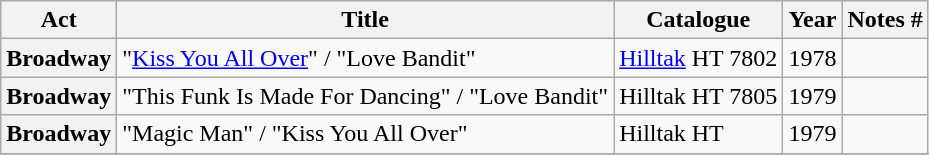<table class="wikitable plainrowheaders sortable">
<tr>
<th scope="col" class="unsortable">Act</th>
<th scope="col">Title</th>
<th scope="col">Catalogue</th>
<th scope="col">Year</th>
<th scope="col" class="unsortable">Notes #</th>
</tr>
<tr>
<th scope="row">Broadway</th>
<td>"<a href='#'>Kiss You All Over</a>" / "Love Bandit"</td>
<td><a href='#'>Hilltak</a>  HT 7802</td>
<td>1978</td>
<td></td>
</tr>
<tr>
<th scope="row">Broadway</th>
<td>"This Funk Is Made For Dancing" / "Love Bandit"</td>
<td>Hilltak HT 7805</td>
<td>1979</td>
<td></td>
</tr>
<tr>
<th scope="row">Broadway</th>
<td>"Magic Man" / "Kiss You All Over"</td>
<td>Hilltak HT</td>
<td>1979</td>
<td></td>
</tr>
<tr>
</tr>
</table>
